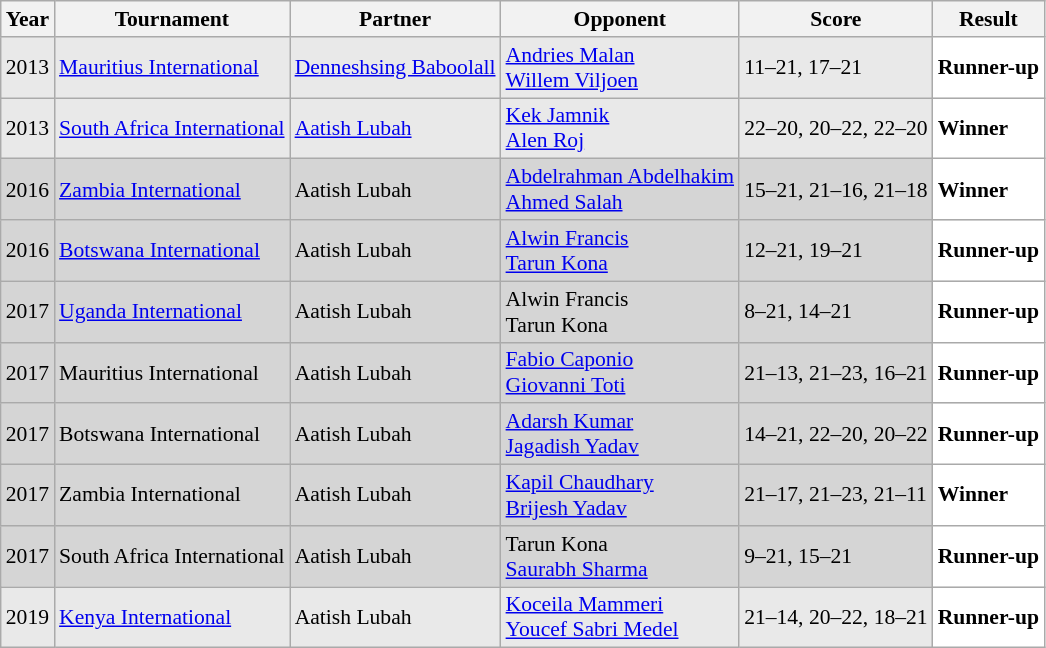<table class="sortable wikitable" style="font-size: 90%;">
<tr>
<th>Year</th>
<th>Tournament</th>
<th>Partner</th>
<th>Opponent</th>
<th>Score</th>
<th>Result</th>
</tr>
<tr style="background:#E9E9E9">
<td align="center">2013</td>
<td align="left"><a href='#'>Mauritius International</a></td>
<td align="left"> <a href='#'>Denneshsing Baboolall</a></td>
<td align="left"> <a href='#'>Andries Malan</a> <br>  <a href='#'>Willem Viljoen</a></td>
<td align="left">11–21, 17–21</td>
<td style="text-align:left; background:white"> <strong>Runner-up</strong></td>
</tr>
<tr style="background:#E9E9E9">
<td align="center">2013</td>
<td align="left"><a href='#'>South Africa International</a></td>
<td align="left"> <a href='#'>Aatish Lubah</a></td>
<td align="left"> <a href='#'>Kek Jamnik</a> <br>  <a href='#'>Alen Roj</a></td>
<td align="left">22–20, 20–22, 22–20</td>
<td style="text-align:left; background:white"> <strong>Winner</strong></td>
</tr>
<tr style="background:#D5D5D5">
<td align="center">2016</td>
<td align="left"><a href='#'>Zambia International</a></td>
<td align="left"> Aatish Lubah</td>
<td align="left"> <a href='#'>Abdelrahman Abdelhakim</a> <br>  <a href='#'>Ahmed Salah</a></td>
<td align="left">15–21, 21–16, 21–18</td>
<td style="text-align:left; background:white"> <strong>Winner</strong></td>
</tr>
<tr style="background:#D5D5D5">
<td align="center">2016</td>
<td align="left"><a href='#'>Botswana International</a></td>
<td align="left"> Aatish Lubah</td>
<td align="left"> <a href='#'>Alwin Francis</a> <br>  <a href='#'>Tarun Kona</a></td>
<td align="left">12–21, 19–21</td>
<td style="text-align:left; background:white"> <strong>Runner-up</strong></td>
</tr>
<tr style="background:#D5D5D5">
<td align="center">2017</td>
<td align="left"><a href='#'>Uganda International</a></td>
<td align="left"> Aatish Lubah</td>
<td align="left"> Alwin Francis <br>  Tarun Kona</td>
<td align="left">8–21, 14–21</td>
<td style="text-align:left; background:white"> <strong>Runner-up</strong></td>
</tr>
<tr style="background:#D5D5D5">
<td align="center">2017</td>
<td align="left">Mauritius International</td>
<td align="left"> Aatish Lubah</td>
<td align="left"> <a href='#'>Fabio Caponio</a> <br>  <a href='#'>Giovanni Toti</a></td>
<td align="left">21–13, 21–23, 16–21</td>
<td style="text-align:left; background:white"> <strong>Runner-up</strong></td>
</tr>
<tr style="background:#D5D5D5">
<td align="center">2017</td>
<td align="left">Botswana International</td>
<td align="left"> Aatish Lubah</td>
<td align="left"> <a href='#'>Adarsh Kumar</a> <br>  <a href='#'>Jagadish Yadav</a></td>
<td align="left">14–21, 22–20, 20–22</td>
<td style="text-align:left; background:white"> <strong>Runner-up</strong></td>
</tr>
<tr style="background:#D5D5D5">
<td align="center">2017</td>
<td align="left">Zambia International</td>
<td align="left"> Aatish Lubah</td>
<td align="left"> <a href='#'>Kapil Chaudhary</a> <br>  <a href='#'>Brijesh Yadav</a></td>
<td align="left">21–17, 21–23, 21–11</td>
<td style="text-align:left; background:white"> <strong>Winner</strong></td>
</tr>
<tr style="background:#D5D5D5">
<td align="center">2017</td>
<td align="left">South Africa International</td>
<td align="left"> Aatish Lubah</td>
<td align="left"> Tarun Kona <br>  <a href='#'>Saurabh Sharma</a></td>
<td align="left">9–21, 15–21</td>
<td style="text-align:left; background:white"> <strong>Runner-up</strong></td>
</tr>
<tr style="background:#E9E9E9">
<td align="center">2019</td>
<td align="left"><a href='#'>Kenya International</a></td>
<td align="left"> Aatish Lubah</td>
<td align="left"> <a href='#'>Koceila Mammeri</a> <br>  <a href='#'>Youcef Sabri Medel</a></td>
<td align="left">21–14, 20–22, 18–21</td>
<td style="text-align:left; background:white"> <strong>Runner-up</strong></td>
</tr>
</table>
